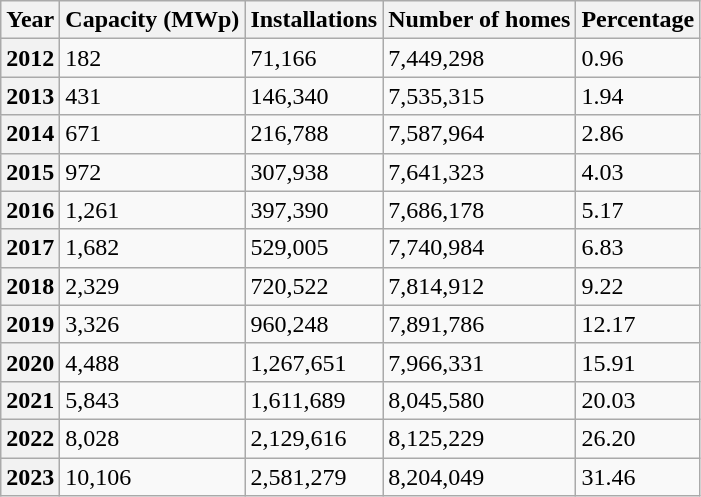<table class="wikitable">
<tr>
<th>Year</th>
<th>Capacity (MWp)</th>
<th>Installations</th>
<th>Number of homes</th>
<th>Percentage</th>
</tr>
<tr>
<th>2012</th>
<td>182</td>
<td>71,166</td>
<td>7,449,298</td>
<td>0.96</td>
</tr>
<tr>
<th>2013</th>
<td>431</td>
<td>146,340</td>
<td>7,535,315</td>
<td>1.94</td>
</tr>
<tr>
<th>2014</th>
<td>671</td>
<td>216,788</td>
<td>7,587,964</td>
<td>2.86</td>
</tr>
<tr>
<th>2015</th>
<td>972</td>
<td>307,938</td>
<td>7,641,323</td>
<td>4.03</td>
</tr>
<tr>
<th>2016</th>
<td>1,261</td>
<td>397,390</td>
<td>7,686,178</td>
<td>5.17</td>
</tr>
<tr>
<th>2017</th>
<td>1,682</td>
<td>529,005</td>
<td>7,740,984</td>
<td>6.83</td>
</tr>
<tr>
<th>2018</th>
<td>2,329</td>
<td>720,522</td>
<td>7,814,912</td>
<td>9.22</td>
</tr>
<tr>
<th>2019</th>
<td>3,326</td>
<td>960,248</td>
<td>7,891,786</td>
<td>12.17</td>
</tr>
<tr>
<th>2020</th>
<td>4,488</td>
<td>1,267,651</td>
<td>7,966,331</td>
<td>15.91</td>
</tr>
<tr>
<th>2021</th>
<td>5,843</td>
<td>1,611,689</td>
<td>8,045,580</td>
<td>20.03</td>
</tr>
<tr>
<th>2022</th>
<td>8,028</td>
<td>2,129,616</td>
<td>8,125,229</td>
<td>26.20</td>
</tr>
<tr>
<th>2023</th>
<td>10,106</td>
<td>2,581,279</td>
<td>8,204,049</td>
<td>31.46</td>
</tr>
</table>
